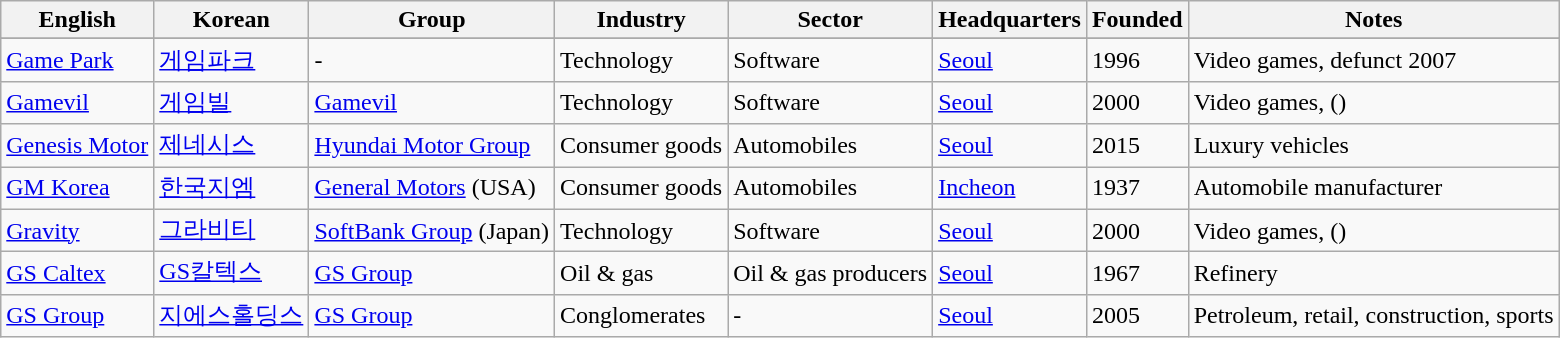<table class="wikitable sortable">
<tr>
<th>English</th>
<th>Korean</th>
<th>Group</th>
<th>Industry</th>
<th>Sector</th>
<th>Headquarters</th>
<th>Founded</th>
<th class="unsortable">Notes</th>
</tr>
<tr>
</tr>
<tr>
<td><a href='#'>Game Park</a></td>
<td><a href='#'>게임파크</a></td>
<td>-</td>
<td>Technology</td>
<td>Software</td>
<td><a href='#'>Seoul</a></td>
<td>1996</td>
<td>Video games, defunct 2007</td>
</tr>
<tr>
<td><a href='#'>Gamevil</a></td>
<td><a href='#'>게임빌</a></td>
<td><a href='#'>Gamevil</a></td>
<td>Technology</td>
<td>Software</td>
<td><a href='#'>Seoul</a></td>
<td>2000</td>
<td>Video games, ()</td>
</tr>
<tr>
<td><a href='#'>Genesis Motor</a></td>
<td><a href='#'>제네시스</a></td>
<td><a href='#'>Hyundai Motor Group</a></td>
<td>Consumer goods</td>
<td>Automobiles</td>
<td><a href='#'>Seoul</a></td>
<td>2015</td>
<td>Luxury vehicles</td>
</tr>
<tr>
<td><a href='#'>GM Korea</a></td>
<td><a href='#'>한국지엠</a></td>
<td><a href='#'>General Motors</a> (USA)</td>
<td>Consumer goods</td>
<td>Automobiles</td>
<td><a href='#'>Incheon</a></td>
<td>1937</td>
<td>Automobile manufacturer</td>
</tr>
<tr>
<td><a href='#'>Gravity</a></td>
<td><a href='#'>그라비티</a></td>
<td><a href='#'>SoftBank Group</a> (Japan)</td>
<td>Technology</td>
<td>Software</td>
<td><a href='#'>Seoul</a></td>
<td>2000</td>
<td>Video games, ()</td>
</tr>
<tr>
<td><a href='#'>GS Caltex</a></td>
<td><a href='#'>GS칼텍스</a></td>
<td><a href='#'>GS Group</a></td>
<td>Oil & gas</td>
<td>Oil & gas producers</td>
<td><a href='#'>Seoul</a></td>
<td>1967</td>
<td>Refinery</td>
</tr>
<tr>
<td><a href='#'>GS Group</a></td>
<td><a href='#'>지에스홀딩스</a></td>
<td><a href='#'>GS Group</a></td>
<td>Conglomerates</td>
<td>-</td>
<td><a href='#'>Seoul</a></td>
<td>2005</td>
<td>Petroleum, retail, construction, sports</td>
</tr>
</table>
